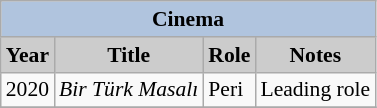<table class="wikitable" style="font-size:90%">
<tr>
<th colspan="4" style="background:LightSteelBlue">Cinema</th>
</tr>
<tr>
<th style="background:#CCCCCC">Year</th>
<th style="background:#CCCCCC">Title</th>
<th style="background:#CCCCCC">Role</th>
<th style="background:#CCCCCC">Notes</th>
</tr>
<tr>
<td>2020</td>
<td><em>Bir Türk Masalı</em></td>
<td>Peri</td>
<td>Leading role</td>
</tr>
<tr>
</tr>
</table>
